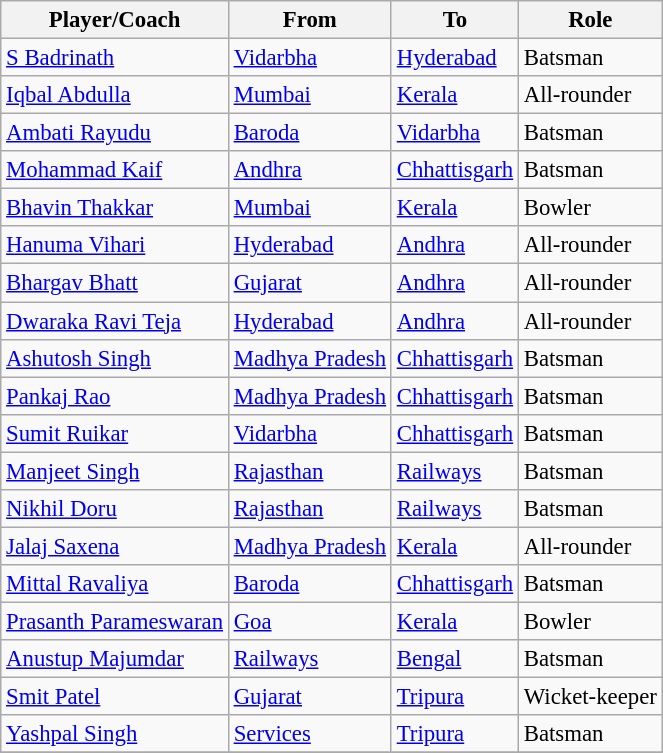<table class="wikitable sortable" style="font-size:95%">
<tr>
<th>Player/Coach</th>
<th>From</th>
<th>To</th>
<th>Role</th>
</tr>
<tr>
<td><a href='#'>S Badrinath</a></td>
<td><a href='#'>Vidarbha</a></td>
<td><a href='#'>Hyderabad</a></td>
<td>Batsman</td>
</tr>
<tr>
<td><a href='#'>Iqbal Abdulla</a></td>
<td><a href='#'>Mumbai</a></td>
<td><a href='#'>Kerala</a></td>
<td>All-rounder</td>
</tr>
<tr>
<td><a href='#'>Ambati Rayudu</a></td>
<td><a href='#'>Baroda</a></td>
<td><a href='#'>Vidarbha</a></td>
<td>Batsman</td>
</tr>
<tr>
<td><a href='#'>Mohammad Kaif</a></td>
<td><a href='#'>Andhra</a></td>
<td><a href='#'>Chhattisgarh</a></td>
<td>Batsman</td>
</tr>
<tr>
<td><a href='#'>Bhavin Thakkar</a></td>
<td><a href='#'>Mumbai</a></td>
<td><a href='#'>Kerala</a></td>
<td>Bowler</td>
</tr>
<tr>
<td><a href='#'>Hanuma Vihari</a></td>
<td><a href='#'>Hyderabad</a></td>
<td><a href='#'>Andhra</a></td>
<td>All-rounder</td>
</tr>
<tr>
<td><a href='#'>Bhargav Bhatt</a></td>
<td><a href='#'>Gujarat</a></td>
<td><a href='#'>Andhra</a></td>
<td>All-rounder</td>
</tr>
<tr>
<td><a href='#'>Dwaraka Ravi Teja</a></td>
<td><a href='#'>Hyderabad</a></td>
<td><a href='#'>Andhra</a></td>
<td>All-rounder</td>
</tr>
<tr>
<td><a href='#'>Ashutosh Singh</a></td>
<td><a href='#'>Madhya Pradesh</a></td>
<td><a href='#'>Chhattisgarh</a></td>
<td>Batsman</td>
</tr>
<tr>
<td><a href='#'>Pankaj Rao</a></td>
<td><a href='#'>Madhya Pradesh</a></td>
<td><a href='#'>Chhattisgarh</a></td>
<td>Batsman</td>
</tr>
<tr>
<td><a href='#'>Sumit Ruikar</a></td>
<td><a href='#'>Vidarbha</a></td>
<td><a href='#'>Chhattisgarh</a></td>
<td>Batsman</td>
</tr>
<tr>
<td><a href='#'>Manjeet Singh</a></td>
<td><a href='#'>Rajasthan</a></td>
<td><a href='#'>Railways</a></td>
<td>Batsman</td>
</tr>
<tr>
<td><a href='#'>Nikhil Doru</a></td>
<td><a href='#'>Rajasthan</a></td>
<td><a href='#'>Railways</a></td>
<td>Batsman</td>
</tr>
<tr>
<td><a href='#'>Jalaj Saxena</a></td>
<td><a href='#'>Madhya Pradesh</a></td>
<td><a href='#'>Kerala</a></td>
<td>All-rounder</td>
</tr>
<tr>
<td><a href='#'>Mittal Ravaliya</a></td>
<td><a href='#'>Baroda</a></td>
<td><a href='#'>Chhattisgarh</a></td>
<td>Batsman</td>
</tr>
<tr>
<td><a href='#'>Prasanth Parameswaran</a></td>
<td><a href='#'>Goa</a></td>
<td><a href='#'>Kerala</a></td>
<td>Bowler</td>
</tr>
<tr>
<td><a href='#'>Anustup Majumdar</a></td>
<td><a href='#'>Railways</a></td>
<td><a href='#'>Bengal</a></td>
<td>Batsman</td>
</tr>
<tr>
<td><a href='#'>Smit Patel</a></td>
<td><a href='#'>Gujarat</a></td>
<td><a href='#'>Tripura</a></td>
<td>Wicket-keeper</td>
</tr>
<tr>
<td><a href='#'>Yashpal Singh</a></td>
<td><a href='#'>Services</a></td>
<td><a href='#'>Tripura</a></td>
<td>Batsman</td>
</tr>
<tr>
</tr>
</table>
